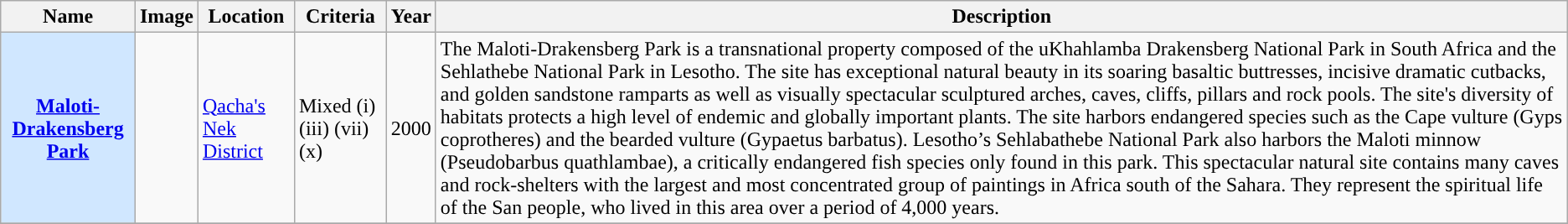<table class="wikitable sortable">
<tr>
<th>Name</th>
<th>Image</th>
<th>Location</th>
<th>Criteria</th>
<th>Year</th>
<th><strong>Description</strong></th>
</tr>
<tr>
<th scope="row" style="background:#D0E7FF"><a href='#'>Maloti-Drakensberg Park</a></th>
<td></td>
<td><a href='#'>Qacha's Nek District</a><br></td>
<td>Mixed (i) (iii) (vii) (x)</td>
<td>2000</td>
<td>The Maloti-Drakensberg Park is a transnational property composed of the uKhahlamba Drakensberg National Park in South Africa and the Sehlathebe National Park in Lesotho. The site has exceptional natural beauty in its soaring basaltic buttresses, incisive dramatic cutbacks, and golden sandstone ramparts as well as visually spectacular sculptured arches, caves, cliffs, pillars and rock pools. The site's diversity of habitats protects a high level of endemic and globally important plants. The site harbors endangered species such as the Cape vulture (Gyps coprotheres) and the bearded vulture (Gypaetus barbatus). Lesotho’s Sehlabathebe National Park also harbors the Maloti minnow (Pseudobarbus quathlambae), a critically endangered fish species only found in this park. This spectacular natural site contains many caves and rock-shelters with the largest and most concentrated group of paintings in Africa south of the Sahara. They represent the spiritual life of the San people, who lived in this area over a period of 4,000 years.</td>
</tr>
<tr>
</tr>
</table>
